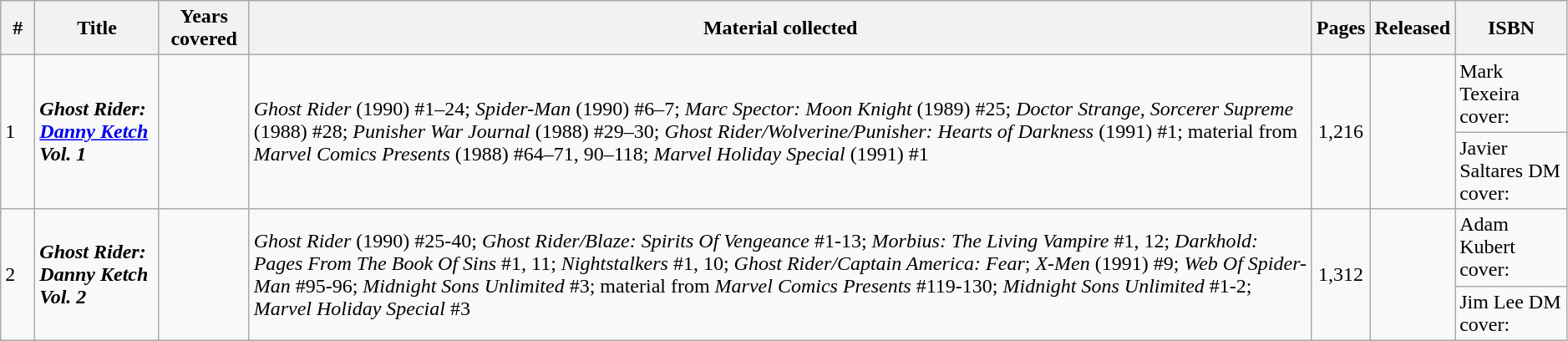<table class="wikitable sortable" width="99%">
<tr>
<th class="unsortable" width="20px">#</th>
<th>Title</th>
<th>Years covered</th>
<th class="unsortable">Material collected</th>
<th>Pages</th>
<th>Released</th>
<th class="unsortable">ISBN</th>
</tr>
<tr>
<td rowspan=2>1</td>
<td rowspan=2><strong><em>Ghost Rider: <a href='#'>Danny Ketch</a> Vol. 1</em></strong></td>
<td rowspan=2></td>
<td rowspan=2><em>Ghost Rider</em> (1990) #1–24; <em>Spider-Man</em> (1990) #6–7; <em>Marc Spector: Moon Knight</em> (1989) #25; <em>Doctor Strange, Sorcerer Supreme</em> (1988) #28; <em>Punisher War Journal</em> (1988) #29–30; <em>Ghost Rider/Wolverine/Punisher: Hearts of Darkness</em> (1991) #1; material from <em>Marvel Comics Presents</em> (1988) #64–71, 90–118; <em>Marvel Holiday Special</em> (1991) #1</td>
<td rowspan=2 style="text-align: center;">1,216</td>
<td rowspan=2></td>
<td>Mark Texeira cover: </td>
</tr>
<tr>
<td>Javier Saltares DM cover: </td>
</tr>
<tr>
<td rowspan=2>2</td>
<td rowspan=2><strong><em>Ghost Rider: Danny Ketch Vol. 2</em></strong></td>
<td rowspan=2></td>
<td rowspan=2><em>Ghost Rider</em> (1990) #25-40; <em>Ghost Rider/Blaze: Spirits Of Vengeance</em> #1-13; <em>Morbius: The Living Vampire</em> #1, 12; <em>Darkhold: Pages From The Book Of Sins</em> #1, 11; <em>Nightstalkers</em> #1, 10; <em>Ghost Rider/Captain America: Fear</em>; <em>X-Men</em> (1991) #9; <em>Web Of Spider-Man</em> #95-96; <em>Midnight Sons Unlimited</em> #3; material from <em>Marvel Comics Presents</em> #119-130; <em>Midnight Sons Unlimited</em> #1-2; <em>Marvel Holiday Special</em> #3</td>
<td rowspan=2 style="text-align: center;">1,312</td>
<td rowspan=2></td>
<td>Adam Kubert cover: </td>
</tr>
<tr>
<td>Jim Lee DM cover: </td>
</tr>
</table>
